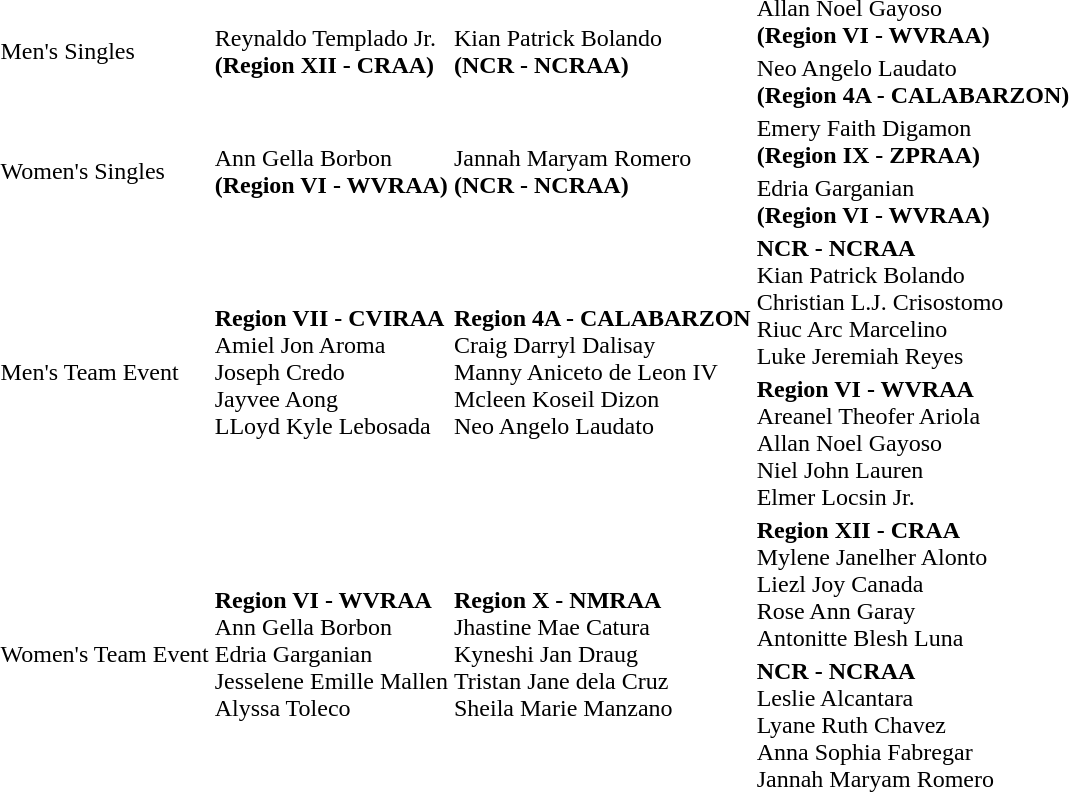<table>
<tr>
<td rowspan=2>Men's Singles</td>
<td rowspan=2>Reynaldo Templado Jr. <br><strong>(Region XII - CRAA)</strong></td>
<td rowspan=2>Kian Patrick Bolando <br><strong>(NCR - NCRAA)</strong></td>
<td>Allan Noel Gayoso<br><strong>(Region VI - WVRAA)</strong></td>
</tr>
<tr>
<td>Neo Angelo Laudato<br><strong>(Region 4A - CALABARZON)</strong></td>
</tr>
<tr>
<td rowspan=2>Women's Singles</td>
<td rowspan=2>Ann Gella Borbon<br><strong>(Region VI - WVRAA)</strong></td>
<td rowspan=2>Jannah Maryam Romero<br><strong>(NCR - NCRAA)</strong></td>
<td>Emery Faith Digamon<br><strong>(Region IX - ZPRAA)</strong></td>
</tr>
<tr>
<td>Edria Garganian<br><strong>(Region VI - WVRAA)</strong></td>
</tr>
<tr>
<td rowspan=2>Men's Team Event</td>
<td rowspan=2><strong>Region VII - CVIRAA</strong> <br>Amiel Jon Aroma<br>Joseph Credo<br>Jayvee Aong<br>LLoyd Kyle Lebosada</td>
<td rowspan=2><strong>Region 4A - CALABARZON</strong><br>Craig Darryl Dalisay<br>Manny Aniceto de Leon IV <br>Mcleen Koseil Dizon<br>Neo Angelo Laudato</td>
<td><strong>NCR - NCRAA</strong> <br>Kian Patrick Bolando<br>Christian L.J. Crisostomo<br>Riuc Arc Marcelino<br>Luke Jeremiah Reyes</td>
</tr>
<tr>
<td><strong>Region VI - WVRAA</strong> <br>Areanel Theofer Ariola<br>Allan Noel Gayoso<br>Niel John Lauren<br>Elmer Locsin Jr.</td>
</tr>
<tr>
<td rowspan=2>Women's Team Event</td>
<td rowspan=2><strong>Region VI - WVRAA</strong><br>Ann Gella Borbon<br>Edria Garganian<br>Jesselene Emille Mallen<br>Alyssa Toleco</td>
<td rowspan=2><strong>Region X - NMRAA</strong><br>Jhastine Mae Catura<br>Kyneshi Jan Draug<br>Tristan Jane dela Cruz<br>Sheila Marie Manzano</td>
<td><strong>Region XII - CRAA</strong><br>Mylene Janelher Alonto<br>Liezl Joy Canada<br>Rose Ann Garay<br>Antonitte Blesh Luna</td>
</tr>
<tr>
<td><strong>NCR - NCRAA</strong> <br>Leslie Alcantara<br>Lyane Ruth Chavez<br>Anna Sophia Fabregar<br>Jannah Maryam Romero</td>
</tr>
</table>
